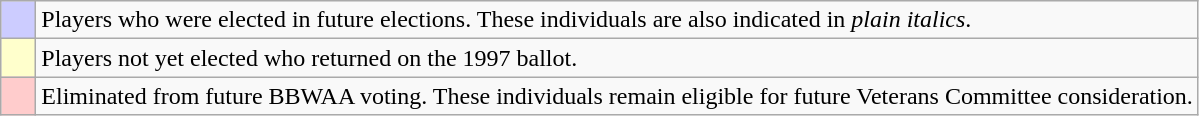<table class="wikitable">
<tr>
<td bgcolor="#ccccff">    </td>
<td>Players who were elected in future elections. These individuals are also indicated in <em>plain italics</em>.</td>
</tr>
<tr>
<td bgcolor="#ffffcc">    </td>
<td>Players not yet elected who returned on the 1997 ballot.</td>
</tr>
<tr>
<td bgcolor="#ffcccc">    </td>
<td>Eliminated from future BBWAA voting. These individuals remain eligible for future Veterans Committee consideration.</td>
</tr>
</table>
